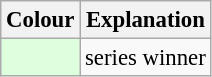<table class="wikitable" style="font-size:95%">
<tr>
<th scope="col">Colour</th>
<th scope="col">Explanation</th>
</tr>
<tr>
<th scope="row" style="background:#DDFFDD"></th>
<td>series winner</td>
</tr>
</table>
